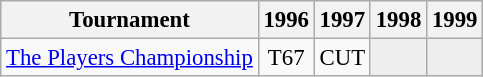<table class="wikitable" style="font-size:95%;text-align:center;">
<tr>
<th>Tournament</th>
<th>1996</th>
<th>1997</th>
<th>1998</th>
<th>1999</th>
</tr>
<tr>
<td align=left><a href='#'>The Players Championship</a></td>
<td>T67</td>
<td>CUT</td>
<td style="background:#eeeeee;"></td>
<td style="background:#eeeeee;"></td>
</tr>
</table>
